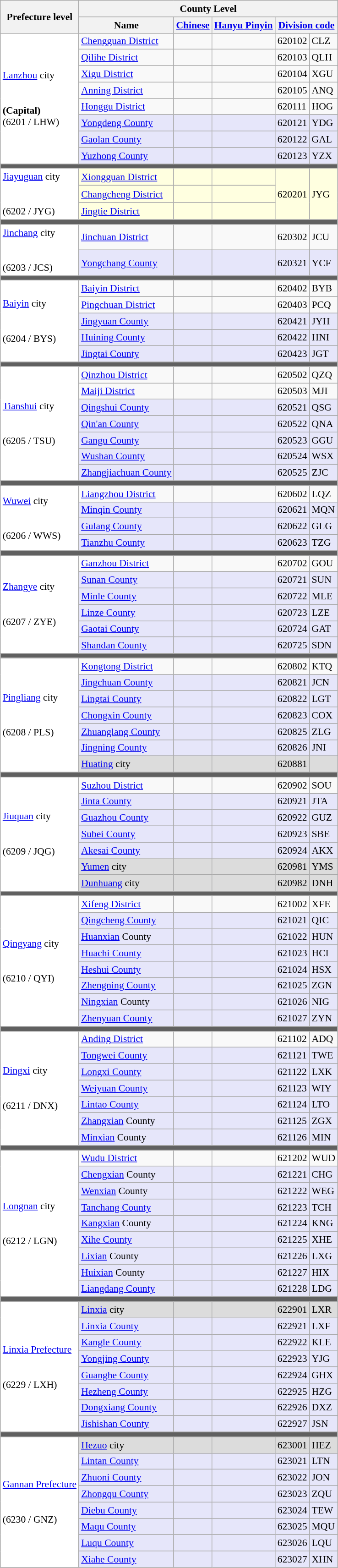<table class="wikitable" style="padding: 24em 0; font-size: 90%;">
<tr>
<th rowspan="2">Prefecture level<br></th>
<th colspan="5">County Level</th>
</tr>
<tr>
<th>Name</th>
<th><a href='#'>Chinese</a></th>
<th><a href='#'>Hanyu Pinyin</a></th>
<th colspan="2"><a href='#'>Division code</a></th>
</tr>
<tr>
<td bgcolor="#FFFFFF" rowspan=8><a href='#'>Lanzhou</a> city<br><br><br> <strong>(Capital)</strong><br>(6201 / LHW)</td>
<td><a href='#'>Chengguan District</a></td>
<td></td>
<td></td>
<td>620102</td>
<td>CLZ</td>
</tr>
<tr>
<td><a href='#'>Qilihe District</a></td>
<td></td>
<td></td>
<td>620103</td>
<td>QLH</td>
</tr>
<tr>
<td><a href='#'>Xigu District</a></td>
<td></td>
<td></td>
<td>620104</td>
<td>XGU</td>
</tr>
<tr>
<td><a href='#'>Anning District</a></td>
<td></td>
<td></td>
<td>620105</td>
<td>ANQ</td>
</tr>
<tr>
<td><a href='#'>Honggu District</a></td>
<td></td>
<td></td>
<td>620111</td>
<td>HOG</td>
</tr>
<tr bgcolor="#E6E6FA">
<td><a href='#'>Yongdeng County</a></td>
<td></td>
<td></td>
<td>620121</td>
<td>YDG</td>
</tr>
<tr bgcolor="#E6E6FA">
<td><a href='#'>Gaolan County</a></td>
<td></td>
<td></td>
<td>620122</td>
<td>GAL</td>
</tr>
<tr bgcolor="#E6E6FA">
<td><a href='#'>Yuzhong County</a></td>
<td></td>
<td></td>
<td>620123</td>
<td>YZX</td>
</tr>
<tr>
</tr>
<tr style = "background:#606060; height: 2pt">
<td colspan = "6"></td>
</tr>
<tr>
<td bgcolor="#FFFFFF" rowspan=3><a href='#'>Jiayuguan</a> city<br><br><br>(6202 / JYG)</td>
<td style="background:lightyellow"><a href='#'>Xiongguan District</a></td>
<td style="background:lightyellow"></td>
<td style="background:lightyellow"></td>
<td rowspan="3" style="background:lightyellow">620201</td>
<td rowspan="3" style="background:lightyellow">JYG</td>
</tr>
<tr style="background:lightyellow">
<td><a href='#'>Changcheng District</a></td>
<td></td>
<td></td>
</tr>
<tr style="background:lightyellow">
<td><a href='#'>Jingtie District</a></td>
<td></td>
<td></td>
</tr>
<tr>
</tr>
<tr style = "background:#606060; height: 2pt">
<td colspan = "6"></td>
</tr>
<tr>
<td bgcolor="#FFFFFF" rowspan=2><a href='#'>Jinchang</a> city<br><br><br>(6203 / JCS)</td>
<td><a href='#'>Jinchuan District</a></td>
<td></td>
<td></td>
<td>620302</td>
<td>JCU</td>
</tr>
<tr bgcolor="#E6E6FA">
<td><a href='#'>Yongchang County</a></td>
<td></td>
<td></td>
<td>620321</td>
<td>YCF</td>
</tr>
<tr>
</tr>
<tr style = "background:#606060; height: 2pt">
<td colspan = "6"></td>
</tr>
<tr>
<td bgcolor="#FFFFFF" rowspan=5><a href='#'>Baiyin</a> city<br><br><br>(6204 / BYS)</td>
<td><a href='#'>Baiyin District</a></td>
<td></td>
<td></td>
<td>620402</td>
<td>BYB</td>
</tr>
<tr>
<td><a href='#'>Pingchuan District</a></td>
<td></td>
<td></td>
<td>620403</td>
<td>PCQ</td>
</tr>
<tr bgcolor="#E6E6FA">
<td><a href='#'>Jingyuan County</a></td>
<td></td>
<td></td>
<td>620421</td>
<td>JYH</td>
</tr>
<tr bgcolor="#E6E6FA">
<td><a href='#'>Huining County</a></td>
<td></td>
<td></td>
<td>620422</td>
<td>HNI</td>
</tr>
<tr bgcolor="#E6E6FA">
<td><a href='#'>Jingtai County</a></td>
<td></td>
<td></td>
<td>620423</td>
<td>JGT</td>
</tr>
<tr>
</tr>
<tr style = "background:#606060; height: 2pt">
<td colspan = "6"></td>
</tr>
<tr>
<td bgcolor="#FFFFFF" rowspan=7><a href='#'>Tianshui</a> city<br><br><br>(6205 / TSU)</td>
<td><a href='#'>Qinzhou District</a></td>
<td></td>
<td></td>
<td>620502</td>
<td>QZQ</td>
</tr>
<tr>
<td><a href='#'>Maiji District</a></td>
<td></td>
<td></td>
<td>620503</td>
<td>MJI</td>
</tr>
<tr bgcolor="#E6E6FA">
<td><a href='#'>Qingshui County</a></td>
<td></td>
<td></td>
<td>620521</td>
<td>QSG</td>
</tr>
<tr bgcolor="#E6E6FA">
<td><a href='#'>Qin'an County</a></td>
<td></td>
<td></td>
<td>620522</td>
<td>QNA</td>
</tr>
<tr bgcolor="#E6E6FA">
<td><a href='#'>Gangu County</a></td>
<td></td>
<td></td>
<td>620523</td>
<td>GGU</td>
</tr>
<tr bgcolor="#E6E6FA">
<td><a href='#'>Wushan County</a></td>
<td></td>
<td></td>
<td>620524</td>
<td>WSX</td>
</tr>
<tr bgcolor="#E6E6FA">
<td><a href='#'>Zhangjiachuan County</a></td>
<td></td>
<td></td>
<td>620525</td>
<td>ZJC</td>
</tr>
<tr>
</tr>
<tr style = "background:#606060; height: 2pt">
<td colspan = "6"></td>
</tr>
<tr>
<td bgcolor="#FFFFFF" rowspan=4><a href='#'>Wuwei</a> city<br><br><br>(6206 / WWS)</td>
<td><a href='#'>Liangzhou District</a></td>
<td></td>
<td></td>
<td>620602</td>
<td>LQZ</td>
</tr>
<tr bgcolor="#E6E6FA">
<td><a href='#'>Minqin County</a></td>
<td></td>
<td></td>
<td>620621</td>
<td>MQN</td>
</tr>
<tr bgcolor="#E6E6FA">
<td><a href='#'>Gulang County</a></td>
<td></td>
<td></td>
<td>620622</td>
<td>GLG</td>
</tr>
<tr bgcolor="#E6E6FA">
<td><a href='#'>Tianzhu County</a></td>
<td></td>
<td></td>
<td>620623</td>
<td>TZG</td>
</tr>
<tr>
</tr>
<tr style = "background:#606060; height: 2pt">
<td colspan = "6"></td>
</tr>
<tr>
<td bgcolor="#FFFFFF" rowspan=6><a href='#'>Zhangye</a> city<br><br><br>(6207 / ZYE)</td>
<td><a href='#'>Ganzhou District</a></td>
<td></td>
<td></td>
<td>620702</td>
<td>GOU</td>
</tr>
<tr bgcolor="#E6E6FA">
<td><a href='#'>Sunan County</a></td>
<td></td>
<td></td>
<td>620721</td>
<td>SUN</td>
</tr>
<tr bgcolor="#E6E6FA">
<td><a href='#'>Minle County</a></td>
<td></td>
<td></td>
<td>620722</td>
<td>MLE</td>
</tr>
<tr bgcolor="#E6E6FA">
<td><a href='#'>Linze County</a></td>
<td></td>
<td></td>
<td>620723</td>
<td>LZE</td>
</tr>
<tr bgcolor="#E6E6FA">
<td><a href='#'>Gaotai County</a></td>
<td></td>
<td></td>
<td>620724</td>
<td>GAT</td>
</tr>
<tr bgcolor="#E6E6FA">
<td><a href='#'>Shandan County</a></td>
<td></td>
<td></td>
<td>620725</td>
<td>SDN</td>
</tr>
<tr>
</tr>
<tr style = "background:#606060; height: 2pt">
<td colspan = "6"></td>
</tr>
<tr>
<td bgcolor="#FFFFFF" rowspan=7><a href='#'>Pingliang</a> city<br><br><br>(6208 / PLS)</td>
<td><a href='#'>Kongtong District</a></td>
<td></td>
<td></td>
<td>620802</td>
<td>KTQ</td>
</tr>
<tr bgcolor="#E6E6FA">
<td><a href='#'>Jingchuan County</a></td>
<td></td>
<td></td>
<td>620821</td>
<td>JCN</td>
</tr>
<tr bgcolor="#E6E6FA">
<td><a href='#'>Lingtai County</a></td>
<td></td>
<td></td>
<td>620822</td>
<td>LGT</td>
</tr>
<tr bgcolor="#E6E6FA">
<td><a href='#'>Chongxin County</a></td>
<td></td>
<td></td>
<td>620823</td>
<td>COX</td>
</tr>
<tr bgcolor="#E6E6FA">
<td><a href='#'>Zhuanglang County</a></td>
<td></td>
<td></td>
<td>620825</td>
<td>ZLG</td>
</tr>
<tr bgcolor="#E6E6FA">
<td><a href='#'>Jingning County</a></td>
<td></td>
<td></td>
<td>620826</td>
<td>JNI</td>
</tr>
<tr bgcolor="#DCDCDC">
<td><a href='#'>Huating</a> city</td>
<td></td>
<td></td>
<td>620881</td>
<td></td>
</tr>
<tr>
</tr>
<tr style = "background:#606060; height: 2pt">
<td colspan = "6"></td>
</tr>
<tr>
<td bgcolor="#FFFFFF" rowspan=7><a href='#'>Jiuquan</a> city<br><br><br>(6209 / JQG)</td>
<td><a href='#'>Suzhou District</a></td>
<td></td>
<td></td>
<td>620902</td>
<td>SOU</td>
</tr>
<tr bgcolor="#E6E6FA">
<td><a href='#'>Jinta County</a></td>
<td></td>
<td></td>
<td>620921</td>
<td>JTA</td>
</tr>
<tr bgcolor="#E6E6FA">
<td><a href='#'>Guazhou County</a></td>
<td></td>
<td></td>
<td>620922</td>
<td>GUZ</td>
</tr>
<tr bgcolor="#E6E6FA">
<td><a href='#'>Subei County</a></td>
<td></td>
<td></td>
<td>620923</td>
<td>SBE</td>
</tr>
<tr bgcolor="#E6E6FA">
<td><a href='#'>Akesai County</a></td>
<td></td>
<td></td>
<td>620924</td>
<td>AKX</td>
</tr>
<tr bgcolor="#DCDCDC">
<td><a href='#'>Yumen</a> city</td>
<td></td>
<td></td>
<td>620981</td>
<td>YMS</td>
</tr>
<tr bgcolor="#DCDCDC">
<td><a href='#'>Dunhuang</a> city</td>
<td></td>
<td></td>
<td>620982</td>
<td>DNH</td>
</tr>
<tr>
</tr>
<tr style = "background:#606060; height: 2pt">
<td colspan = "6"></td>
</tr>
<tr>
<td bgcolor="#FFFFFF" rowspan=8><a href='#'>Qingyang</a> city<br><br><br>(6210 / QYI)</td>
<td><a href='#'>Xifeng District</a></td>
<td></td>
<td></td>
<td>621002</td>
<td>XFE</td>
</tr>
<tr bgcolor="#E6E6FA">
<td><a href='#'>Qingcheng County</a></td>
<td></td>
<td></td>
<td>621021</td>
<td>QIC</td>
</tr>
<tr bgcolor="#E6E6FA">
<td><a href='#'>Huanxian</a> County</td>
<td></td>
<td></td>
<td>621022</td>
<td>HUN</td>
</tr>
<tr bgcolor="#E6E6FA">
<td><a href='#'>Huachi County</a></td>
<td></td>
<td></td>
<td>621023</td>
<td>HCI</td>
</tr>
<tr bgcolor="#E6E6FA">
<td><a href='#'>Heshui County</a></td>
<td></td>
<td></td>
<td>621024</td>
<td>HSX</td>
</tr>
<tr bgcolor="#E6E6FA">
<td><a href='#'>Zhengning County</a></td>
<td></td>
<td></td>
<td>621025</td>
<td>ZGN</td>
</tr>
<tr bgcolor="#E6E6FA">
<td><a href='#'>Ningxian</a> County</td>
<td></td>
<td></td>
<td>621026</td>
<td>NIG</td>
</tr>
<tr bgcolor="#E6E6FA">
<td><a href='#'>Zhenyuan County</a></td>
<td></td>
<td></td>
<td>621027</td>
<td>ZYN</td>
</tr>
<tr>
</tr>
<tr style = "background:#606060; height: 2pt">
<td colspan = "6"></td>
</tr>
<tr>
<td bgcolor="#FFFFFF" rowspan=7><a href='#'>Dingxi</a> city<br><br><br>(6211 / DNX)</td>
<td><a href='#'>Anding District</a></td>
<td></td>
<td></td>
<td>621102</td>
<td>ADQ</td>
</tr>
<tr bgcolor="#E6E6FA">
<td><a href='#'>Tongwei County</a></td>
<td></td>
<td></td>
<td>621121</td>
<td>TWE</td>
</tr>
<tr bgcolor="#E6E6FA">
<td><a href='#'>Longxi County</a></td>
<td></td>
<td></td>
<td>621122</td>
<td>LXK</td>
</tr>
<tr bgcolor="#E6E6FA">
<td><a href='#'>Weiyuan County</a></td>
<td></td>
<td></td>
<td>621123</td>
<td>WIY</td>
</tr>
<tr bgcolor="#E6E6FA">
<td><a href='#'>Lintao County</a></td>
<td></td>
<td></td>
<td>621124</td>
<td>LTO</td>
</tr>
<tr bgcolor="#E6E6FA">
<td><a href='#'>Zhangxian</a> County</td>
<td></td>
<td></td>
<td>621125</td>
<td>ZGX</td>
</tr>
<tr bgcolor="#E6E6FA">
<td><a href='#'>Minxian</a> County</td>
<td></td>
<td></td>
<td>621126</td>
<td>MIN</td>
</tr>
<tr>
</tr>
<tr style = "background:#606060; height: 2pt">
<td colspan = "6"></td>
</tr>
<tr>
<td bgcolor="#FFFFFF" rowspan=9><a href='#'>Longnan</a> city<br><br><br>(6212 / LGN)</td>
<td><a href='#'>Wudu District</a></td>
<td></td>
<td></td>
<td>621202</td>
<td>WUD</td>
</tr>
<tr bgcolor="#E6E6FA">
<td><a href='#'>Chengxian</a> County</td>
<td></td>
<td></td>
<td>621221</td>
<td>CHG</td>
</tr>
<tr bgcolor="#E6E6FA">
<td><a href='#'>Wenxian</a> County</td>
<td></td>
<td></td>
<td>621222</td>
<td>WEG</td>
</tr>
<tr bgcolor="#E6E6FA">
<td><a href='#'>Tanchang County</a></td>
<td></td>
<td></td>
<td>621223</td>
<td>TCH</td>
</tr>
<tr bgcolor="#E6E6FA">
<td><a href='#'>Kangxian</a> County</td>
<td></td>
<td></td>
<td>621224</td>
<td>KNG</td>
</tr>
<tr bgcolor="#E6E6FA">
<td><a href='#'>Xihe County</a></td>
<td></td>
<td></td>
<td>621225</td>
<td>XHE</td>
</tr>
<tr bgcolor="#E6E6FA">
<td><a href='#'>Lixian</a> County</td>
<td></td>
<td></td>
<td>621226</td>
<td>LXG</td>
</tr>
<tr bgcolor="#E6E6FA">
<td><a href='#'>Huixian</a> County</td>
<td></td>
<td></td>
<td>621227</td>
<td>HIX</td>
</tr>
<tr bgcolor="#E6E6FA">
<td><a href='#'>Liangdang County</a></td>
<td></td>
<td></td>
<td>621228</td>
<td>LDG</td>
</tr>
<tr>
</tr>
<tr style = "background:#606060; height: 2pt">
<td colspan = "6"></td>
</tr>
<tr bgcolor="#DCDCDC">
<td bgcolor="#FFFFFF" rowspan=8><a href='#'>Linxia Prefecture</a><br><br><br>(6229 / LXH)</td>
<td><a href='#'>Linxia</a> city</td>
<td></td>
<td></td>
<td>622901</td>
<td>LXR</td>
</tr>
<tr bgcolor="#E6E6FA">
<td><a href='#'>Linxia County</a></td>
<td></td>
<td></td>
<td>622921</td>
<td>LXF</td>
</tr>
<tr bgcolor="#E6E6FA">
<td><a href='#'>Kangle County</a></td>
<td></td>
<td></td>
<td>622922</td>
<td>KLE</td>
</tr>
<tr bgcolor="#E6E6FA">
<td><a href='#'>Yongjing County</a></td>
<td></td>
<td></td>
<td>622923</td>
<td>YJG</td>
</tr>
<tr bgcolor="#E6E6FA">
<td><a href='#'>Guanghe County</a></td>
<td></td>
<td></td>
<td>622924</td>
<td>GHX</td>
</tr>
<tr bgcolor="#E6E6FA">
<td><a href='#'>Hezheng County</a></td>
<td></td>
<td></td>
<td>622925</td>
<td>HZG</td>
</tr>
<tr bgcolor="#E6E6FA">
<td><a href='#'>Dongxiang County</a></td>
<td></td>
<td></td>
<td>622926</td>
<td>DXZ</td>
</tr>
<tr bgcolor="#E6E6FA">
<td><a href='#'>Jishishan County</a></td>
<td></td>
<td></td>
<td>622927</td>
<td>JSN</td>
</tr>
<tr>
</tr>
<tr style = "background:#606060; height: 2pt">
<td colspan = "6"></td>
</tr>
<tr bgcolor="#DCDCDC">
<td bgcolor="#FFFFFF" rowspan=8><a href='#'>Gannan Prefecture</a><br><br><br>(6230 / GNZ)</td>
<td><a href='#'>Hezuo</a> city</td>
<td></td>
<td></td>
<td>623001</td>
<td>HEZ</td>
</tr>
<tr bgcolor="#E6E6FA">
<td><a href='#'>Lintan County</a></td>
<td></td>
<td></td>
<td>623021</td>
<td>LTN</td>
</tr>
<tr bgcolor="#E6E6FA">
<td><a href='#'>Zhuoni County</a></td>
<td></td>
<td></td>
<td>623022</td>
<td>JON</td>
</tr>
<tr bgcolor="#E6E6FA">
<td><a href='#'>Zhongqu County</a></td>
<td></td>
<td></td>
<td>623023</td>
<td>ZQU</td>
</tr>
<tr bgcolor="#E6E6FA">
<td><a href='#'>Diebu County</a></td>
<td></td>
<td></td>
<td>623024</td>
<td>TEW</td>
</tr>
<tr bgcolor="#E6E6FA">
<td><a href='#'>Maqu County</a></td>
<td></td>
<td></td>
<td>623025</td>
<td>MQU</td>
</tr>
<tr bgcolor="#E6E6FA">
<td><a href='#'>Luqu County</a></td>
<td></td>
<td></td>
<td>623026</td>
<td>LQU</td>
</tr>
<tr bgcolor="#E6E6FA">
<td><a href='#'>Xiahe County</a></td>
<td></td>
<td></td>
<td>623027</td>
<td>XHN</td>
</tr>
</table>
